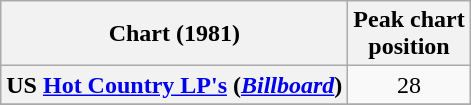<table class="wikitable plainrowheaders" style="text-align:center">
<tr>
<th scope="col">Chart (1981)</th>
<th scope="col">Peak chart<br>position</th>
</tr>
<tr>
<th scope = "row">US <a href='#'>Hot Country LP's</a> (<em><a href='#'>Billboard</a></em>)</th>
<td>28</td>
</tr>
<tr>
</tr>
</table>
